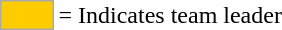<table>
<tr>
<td style="background-color:#FFCC00; border:1px solid #aaaaaa; width:2em;"></td>
<td>= Indicates team leader</td>
</tr>
</table>
